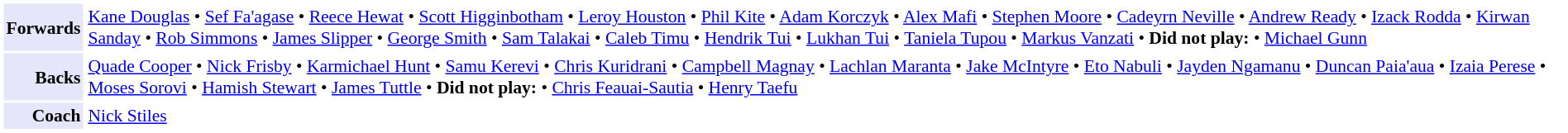<table cellpadding="2" style="border: 1px solid white; font-size:90%;">
<tr>
<td style="text-align:right;" bgcolor="lavender"><strong>Forwards</strong></td>
<td style="text-align:left;"><a href='#'>Kane Douglas</a> • <a href='#'>Sef Fa'agase</a> • <a href='#'>Reece Hewat</a> • <a href='#'>Scott Higginbotham</a> • <a href='#'>Leroy Houston</a> • <a href='#'>Phil Kite</a> • <a href='#'>Adam Korczyk</a> • <a href='#'>Alex Mafi</a> • <a href='#'>Stephen Moore</a> • <a href='#'>Cadeyrn Neville</a> • <a href='#'>Andrew Ready</a> • <a href='#'>Izack Rodda</a> • <a href='#'>Kirwan Sanday</a> • <a href='#'>Rob Simmons</a> • <a href='#'>James Slipper</a> • <a href='#'>George Smith</a> • <a href='#'>Sam Talakai</a> • <a href='#'>Caleb Timu</a> • <a href='#'>Hendrik Tui</a> • <a href='#'>Lukhan Tui</a> • <a href='#'>Taniela Tupou</a> • <a href='#'>Markus Vanzati</a> • <strong>Did not play:</strong> • <a href='#'>Michael Gunn</a></td>
</tr>
<tr>
<td style="text-align:right;" bgcolor="lavender"><strong>Backs</strong></td>
<td style="text-align:left;"><a href='#'>Quade Cooper</a> • <a href='#'>Nick Frisby</a> • <a href='#'>Karmichael Hunt</a> • <a href='#'>Samu Kerevi</a> • <a href='#'>Chris Kuridrani</a> • <a href='#'>Campbell Magnay</a> • <a href='#'>Lachlan Maranta</a> • <a href='#'>Jake McIntyre</a> • <a href='#'>Eto Nabuli</a> • <a href='#'>Jayden Ngamanu</a> • <a href='#'>Duncan Paia'aua</a> • <a href='#'>Izaia Perese</a> • <a href='#'>Moses Sorovi</a> • <a href='#'>Hamish Stewart</a> • <a href='#'>James Tuttle</a> • <strong>Did not play:</strong> • <a href='#'>Chris Feauai-Sautia</a> • <a href='#'>Henry Taefu</a></td>
</tr>
<tr>
<td style="text-align:right;" bgcolor="lavender"><strong>Coach</strong></td>
<td style="text-align:left;"><a href='#'>Nick Stiles</a></td>
</tr>
</table>
